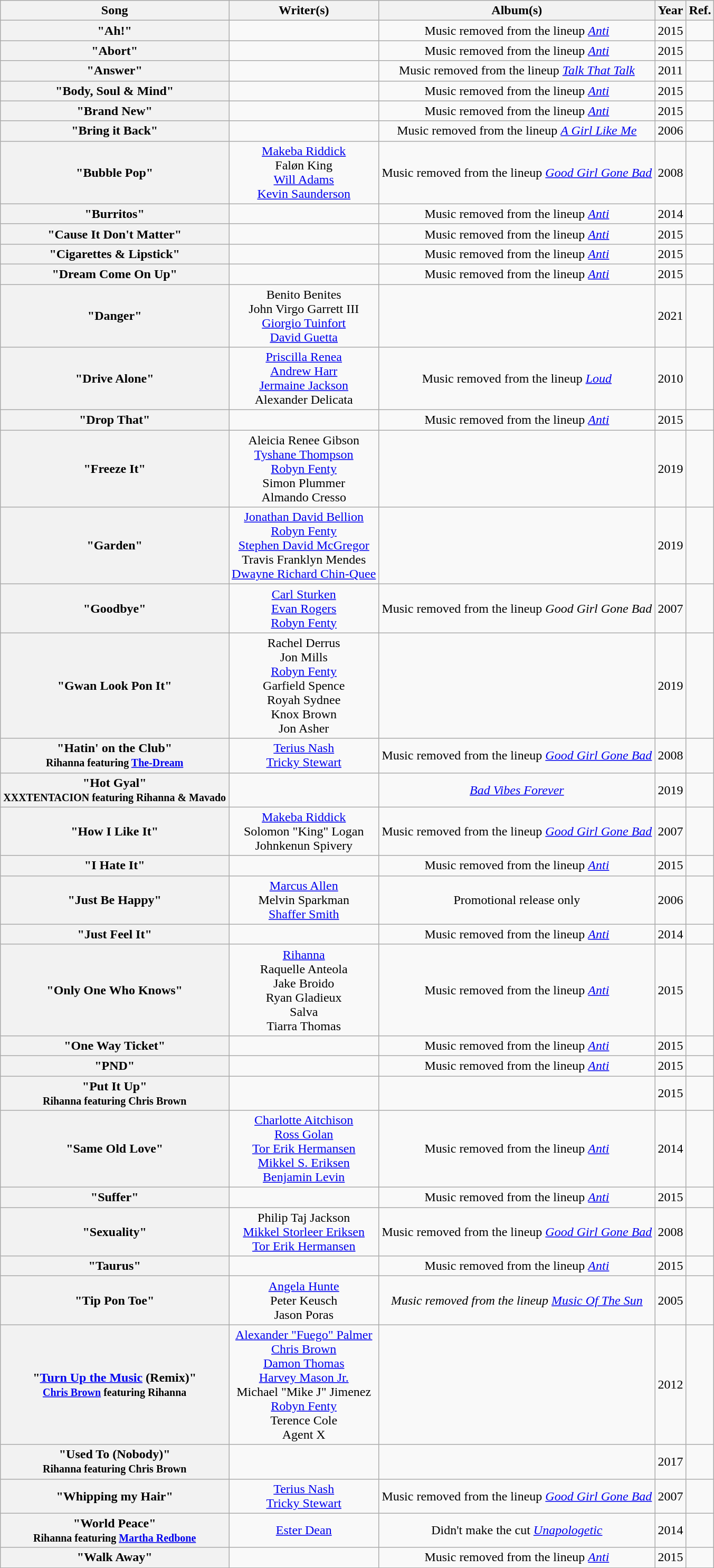<table class="wikitable sortable plainrowheaders" style="text-align:center;">
<tr>
<th scope="col">Song</th>
<th scope="col" class="unsortable">Writer(s)</th>
<th scope="col">Album(s)</th>
<th scope="col">Year</th>
<th scope="col" class="unsortable">Ref.</th>
</tr>
<tr>
<th scope="row">"Ah!"</th>
<td></td>
<td>Music removed from the lineup <em><a href='#'>Anti</a></em></td>
<td>2015</td>
<td></td>
</tr>
<tr>
<th scope="row">"Abort"</th>
<td></td>
<td>Music removed from the lineup <em><a href='#'>Anti</a></em></td>
<td>2015</td>
<td></td>
</tr>
<tr>
<th scope="row">"Answer"</th>
<td></td>
<td>Music removed from the lineup <em><a href='#'>Talk That Talk</a></em></td>
<td>2011</td>
<td></td>
</tr>
<tr>
<th scope="row">"Body, Soul & Mind"</th>
<td></td>
<td>Music removed from the lineup <em><a href='#'>Anti</a></em></td>
<td>2015</td>
<td></td>
</tr>
<tr>
<th scope="row">"Brand New"</th>
<td></td>
<td>Music removed from the lineup <em><a href='#'>Anti</a></em></td>
<td>2015</td>
<td></td>
</tr>
<tr>
<th scope=row>"Bring it Back"</th>
<td></td>
<td>Music removed from the lineup <em><a href='#'>A Girl Like Me</a></em></td>
<td>2006</td>
<td></td>
</tr>
<tr>
<th scope=row>"Bubble Pop"</th>
<td><a href='#'>Makeba Riddick</a> <br> Faløn King <br> <a href='#'>Will Adams</a> <br> <a href='#'>Kevin Saunderson</a></td>
<td>Music removed from the lineup <em><a href='#'>Good Girl Gone Bad</a></em></td>
<td>2008</td>
<td></td>
</tr>
<tr>
<th scope=row>"Burritos"</th>
<td></td>
<td>Music removed from the lineup <em><a href='#'>Anti</a></em></td>
<td>2014</td>
<td></td>
</tr>
<tr>
<th scope="row">"Cause It Don't Matter"</th>
<td></td>
<td>Music removed from the lineup <em><a href='#'>Anti</a></em></td>
<td>2015</td>
<td></td>
</tr>
<tr>
<th scope="row">"Cigarettes & Lipstick"</th>
<td></td>
<td>Music removed from the lineup <em><a href='#'>Anti</a></em></td>
<td>2015</td>
<td></td>
</tr>
<tr>
<th scope="row">"Dream Come On Up"</th>
<td></td>
<td>Music removed from the lineup <em><a href='#'>Anti</a></em></td>
<td>2015</td>
<td></td>
</tr>
<tr>
<th scope="row">"Danger"</th>
<td>Benito Benites <br> John Virgo Garrett III <br> <a href='#'>Giorgio Tuinfort</a> <br> <a href='#'>David Guetta</a></td>
<td></td>
<td>2021</td>
<td></td>
</tr>
<tr>
<th scope=row>"Drive Alone"</th>
<td><a href='#'>Priscilla Renea</a> <br> <a href='#'>Andrew Harr</a> <br> <a href='#'>Jermaine Jackson</a> <br> Alexander Delicata</td>
<td>Music removed from the lineup <em><a href='#'>Loud</a></em></td>
<td>2010</td>
<td></td>
</tr>
<tr>
<th scope="row">"Drop That"</th>
<td></td>
<td>Music removed from the lineup <em><a href='#'>Anti</a></em></td>
<td>2015</td>
<td></td>
</tr>
<tr>
<th scope=row>"Freeze It"</th>
<td>Aleicia Renee Gibson <br> <a href='#'>Tyshane Thompson</a> <br> <a href='#'>Robyn Fenty</a> <br> Simon Plummer <br> Almando Cresso</td>
<td></td>
<td>2019</td>
<td></td>
</tr>
<tr>
<th scope=row>"Garden"</th>
<td><a href='#'>Jonathan David Bellion</a> <br> <a href='#'>Robyn Fenty</a> <br> <a href='#'>Stephen David McGregor</a> <br> Travis Franklyn Mendes <br> <a href='#'>Dwayne Richard Chin-Quee</a></td>
<td></td>
<td>2019</td>
<td></td>
</tr>
<tr>
<th scope=row>"Goodbye"</th>
<td><a href='#'>Carl Sturken</a> <br> <a href='#'>Evan Rogers</a> <br> <a href='#'>Robyn Fenty</a></td>
<td>Music removed from the lineup <em>Good Girl Gone Bad</em></td>
<td>2007</td>
<td></td>
</tr>
<tr>
<th scope=row>"Gwan Look Pon It"</th>
<td>Rachel Derrus <br> Jon Mills <br> <a href='#'>Robyn Fenty</a> <br> Garfield Spence <br> Royah Sydnee <br> Knox Brown <br> Jon Asher</td>
<td></td>
<td>2019</td>
<td></td>
</tr>
<tr>
<th scope=row>"Hatin' on the Club" <br> <small> Rihanna featuring <a href='#'>The-Dream</a> </small></th>
<td><a href='#'>Terius Nash</a> <br> <a href='#'>Tricky Stewart</a></td>
<td>Music removed from the lineup <em><a href='#'>Good Girl Gone Bad</a></em></td>
<td>2008</td>
<td></td>
</tr>
<tr>
<th scope="row">"Hot Gyal" <br> <small> XXXTENTACION featuring Rihanna & Mavado</small></th>
<td></td>
<td><em><a href='#'>Bad Vibes Forever</a></em></td>
<td>2019</td>
</tr>
<tr>
<th scope="row">"How I Like It"</th>
<td><a href='#'>Makeba Riddick</a> <br> Solomon "King" Logan <br> Johnkenun Spivery</td>
<td>Music removed from the lineup <em><a href='#'>Good Girl Gone Bad</a></em></td>
<td>2007</td>
<td></td>
</tr>
<tr>
<th scope="row">"I Hate It"</th>
<td></td>
<td>Music removed from the lineup <em><a href='#'>Anti</a></em></td>
<td>2015</td>
<td></td>
</tr>
<tr>
<th scope=row>"Just Be Happy"</th>
<td><a href='#'>Marcus Allen</a> <br> Melvin Sparkman <br> <a href='#'>Shaffer Smith</a></td>
<td>Promotional release only</td>
<td>2006</td>
<td></td>
</tr>
<tr>
<th scope=row>"Just Feel It"</th>
<td></td>
<td>Music removed from the lineup <em><a href='#'>Anti</a></em></td>
<td>2014</td>
<td></td>
</tr>
<tr>
<th scope="row">"Only One Who Knows"</th>
<td><a href='#'>Rihanna</a>  <br>  Raquelle Anteola   <br>  Jake Broido  <br>  Ryan Gladieux  <br>  Salva  <br>  Tiarra Thomas</td>
<td>Music removed from the lineup <em><a href='#'>Anti</a></em></td>
<td>2015</td>
<td></td>
</tr>
<tr>
<th scope="row">"One Way Ticket"</th>
<td></td>
<td>Music removed from the lineup <em><a href='#'>Anti</a></em></td>
<td>2015</td>
<td></td>
</tr>
<tr>
<th scope="row">"PND"</th>
<td></td>
<td>Music removed from the lineup <em><a href='#'>Anti</a></em></td>
<td>2015</td>
<td></td>
</tr>
<tr>
<th scope=row>"Put It Up" <br> <small>Rihanna featuring Chris Brown</small></th>
<td></td>
<td></td>
<td>2015</td>
<td></td>
</tr>
<tr>
<th scope=row>"Same Old Love"</th>
<td><a href='#'>Charlotte Aitchison</a> <br>  <a href='#'>Ross Golan</a> <br>  <a href='#'>Tor Erik Hermansen</a> <br>  <a href='#'>Mikkel S. Eriksen</a> <br>  <a href='#'>Benjamin Levin</a></td>
<td>Music removed from the lineup <em><a href='#'>Anti</a></em></td>
<td>2014</td>
<td></td>
</tr>
<tr>
<th scope="row">"Suffer"</th>
<td></td>
<td>Music removed from the lineup <em><a href='#'>Anti</a></em></td>
<td>2015</td>
<td></td>
</tr>
<tr>
<th scope=row>"Sexuality"</th>
<td>Philip Taj Jackson <br> <a href='#'>Mikkel Storleer Eriksen</a> <br> <a href='#'>Tor Erik Hermansen</a></td>
<td>Music removed from the lineup <em><a href='#'>Good Girl Gone Bad</a></em></td>
<td>2008</td>
<td></td>
</tr>
<tr>
<th scope="row">"Taurus"</th>
<td></td>
<td>Music removed from the lineup <em><a href='#'>Anti</a></em></td>
<td>2015</td>
<td></td>
</tr>
<tr>
<th scope=row>"Tip Pon Toe"</th>
<td><a href='#'>Angela Hunte</a> <br> Peter Keusch <br> Jason Poras</td>
<td><em>Music removed from the lineup <a href='#'>Music Of The Sun</a></em></td>
<td>2005</td>
<td></td>
</tr>
<tr>
<th scope=row>"<a href='#'>Turn Up the Music</a> (Remix)" <br> <small> <a href='#'>Chris Brown</a> featuring Rihanna  </small></th>
<td><a href='#'>Alexander "Fuego" Palmer</a><br> <a href='#'>Chris Brown</a> <br> <a href='#'>Damon Thomas</a> <br> <a href='#'>Harvey Mason Jr.</a> <br> Michael "Mike J" Jimenez <br> <a href='#'>Robyn Fenty</a>  <br> Terence Cole <br> Agent X</td>
<td></td>
<td>2012</td>
<td></td>
</tr>
<tr>
<th scope=row>"Used To (Nobody)" <br> <small>Rihanna featuring Chris Brown</small></th>
<td></td>
<td></td>
<td>2017</td>
<td></td>
</tr>
<tr>
<th scope=row>"Whipping my Hair"</th>
<td><a href='#'>Terius Nash</a> <br> <a href='#'>Tricky Stewart</a></td>
<td>Music removed from the lineup <em><a href='#'>Good Girl Gone Bad</a></em></td>
<td>2007</td>
<td></td>
</tr>
<tr>
<th scope="row">"World Peace" <br> <small>Rihanna featuring <a href='#'>Martha Redbone</a></small></th>
<td><a href='#'>Ester Dean</a></td>
<td>Didn't make the cut <em><a href='#'>Unapologetic</a></em></td>
<td>2014</td>
<td></td>
</tr>
<tr>
<th scope="row">"Walk Away"</th>
<td></td>
<td>Music removed from the lineup <em><a href='#'>Anti</a></em></td>
<td>2015</td>
<td></td>
</tr>
</table>
